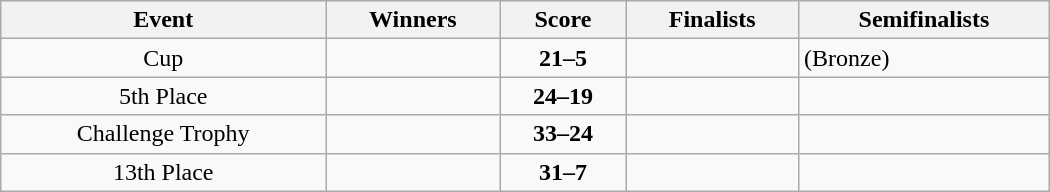<table class="wikitable" width=700 style="text-align: center">
<tr>
<th>Event</th>
<th>Winners</th>
<th>Score</th>
<th>Finalists</th>
<th>Semifinalists</th>
</tr>
<tr>
<td>Cup</td>
<td align=left><strong></strong></td>
<td><strong>21–5</strong></td>
<td align=left></td>
<td align=left> (Bronze)<br></td>
</tr>
<tr>
<td>5th Place</td>
<td align=left><strong></strong></td>
<td><strong>24–19</strong></td>
<td align=left></td>
<td align=left><br></td>
</tr>
<tr>
<td>Challenge Trophy</td>
<td align=left><strong></strong></td>
<td><strong>33–24</strong></td>
<td align=left></td>
<td align=left><br></td>
</tr>
<tr>
<td>13th Place</td>
<td align=left><strong></strong></td>
<td><strong>31–7</strong></td>
<td align=left></td>
<td align=left><br></td>
</tr>
</table>
